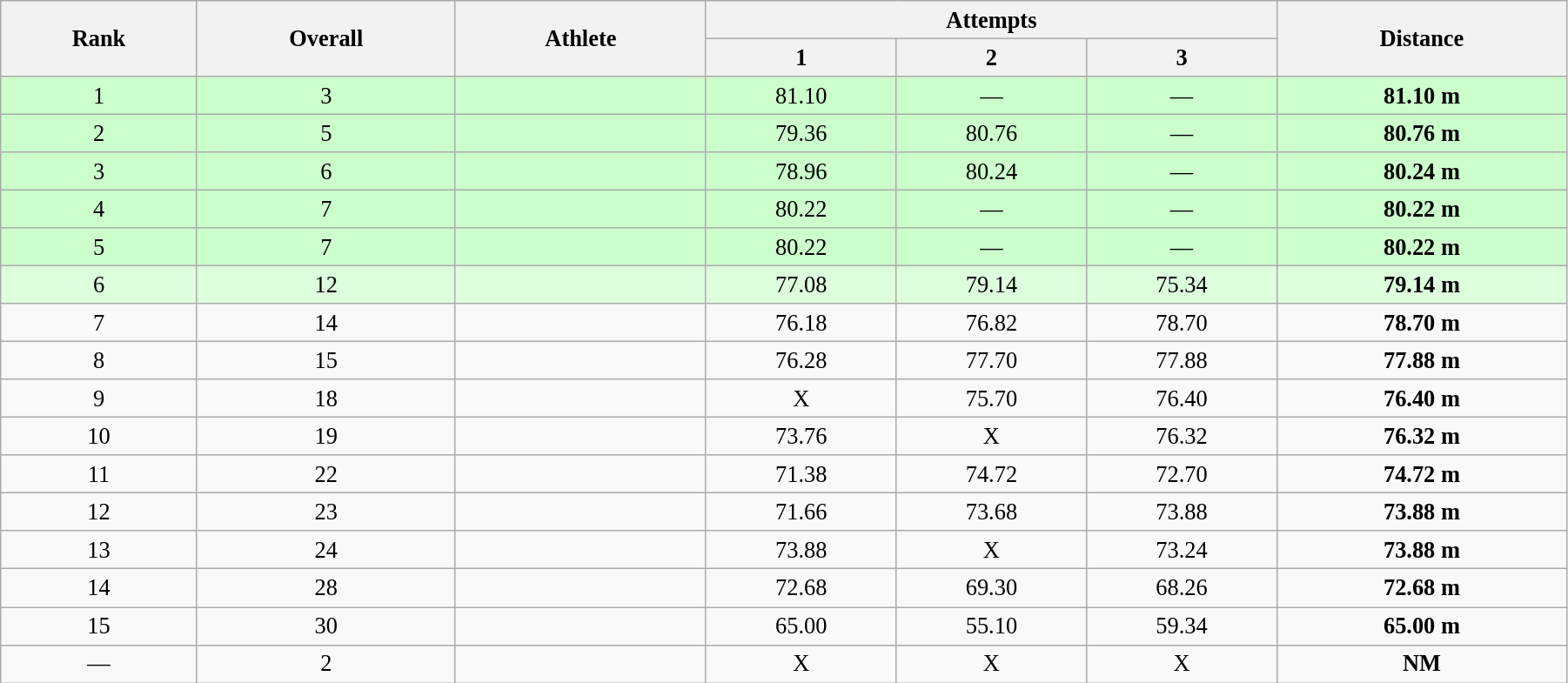<table class="wikitable" style=" text-align:center; font-size:110%;" width="95%">
<tr>
<th rowspan="2">Rank</th>
<th rowspan="2">Overall</th>
<th rowspan="2">Athlete</th>
<th colspan="3">Attempts</th>
<th rowspan="2">Distance</th>
</tr>
<tr>
<th>1</th>
<th>2</th>
<th>3</th>
</tr>
<tr style="background:#ccffcc;">
<td>1</td>
<td>3</td>
<td align=left></td>
<td>81.10</td>
<td>—</td>
<td>—</td>
<td><strong>81.10 m</strong></td>
</tr>
<tr style="background:#ccffcc;">
<td>2</td>
<td>5</td>
<td align=left></td>
<td>79.36</td>
<td>80.76</td>
<td>—</td>
<td><strong>80.76 m</strong></td>
</tr>
<tr style="background:#ccffcc;">
<td>3</td>
<td>6</td>
<td align=left></td>
<td>78.96</td>
<td>80.24</td>
<td>—</td>
<td><strong>80.24 m</strong></td>
</tr>
<tr style="background:#ccffcc;">
<td>4</td>
<td>7</td>
<td align=left></td>
<td>80.22</td>
<td>—</td>
<td>—</td>
<td><strong>80.22 m</strong></td>
</tr>
<tr style="background:#ccffcc;">
<td>5</td>
<td>7</td>
<td align=left></td>
<td>80.22</td>
<td>—</td>
<td>—</td>
<td><strong>80.22 m</strong></td>
</tr>
<tr style="background:#ddffdd;">
<td>6</td>
<td>12</td>
<td align=left></td>
<td>77.08</td>
<td>79.14</td>
<td>75.34</td>
<td><strong>79.14 m</strong></td>
</tr>
<tr>
<td>7</td>
<td>14</td>
<td align=left></td>
<td>76.18</td>
<td>76.82</td>
<td>78.70</td>
<td><strong>78.70 m</strong></td>
</tr>
<tr>
<td>8</td>
<td>15</td>
<td align=left></td>
<td>76.28</td>
<td>77.70</td>
<td>77.88</td>
<td><strong>77.88 m</strong></td>
</tr>
<tr>
<td>9</td>
<td>18</td>
<td align=left></td>
<td>X</td>
<td>75.70</td>
<td>76.40</td>
<td><strong>76.40 m</strong></td>
</tr>
<tr>
<td>10</td>
<td>19</td>
<td align=left></td>
<td>73.76</td>
<td>X</td>
<td>76.32</td>
<td><strong>76.32 m</strong></td>
</tr>
<tr>
<td>11</td>
<td>22</td>
<td align=left></td>
<td>71.38</td>
<td>74.72</td>
<td>72.70</td>
<td><strong>74.72 m</strong></td>
</tr>
<tr>
<td>12</td>
<td>23</td>
<td align=left></td>
<td>71.66</td>
<td>73.68</td>
<td>73.88</td>
<td><strong>73.88 m</strong></td>
</tr>
<tr>
<td>13</td>
<td>24</td>
<td align=left></td>
<td>73.88</td>
<td>X</td>
<td>73.24</td>
<td><strong>73.88 m</strong></td>
</tr>
<tr>
<td>14</td>
<td>28</td>
<td align=left></td>
<td>72.68</td>
<td>69.30</td>
<td>68.26</td>
<td><strong>72.68 m</strong></td>
</tr>
<tr>
<td>15</td>
<td>30</td>
<td align=left></td>
<td>65.00</td>
<td>55.10</td>
<td>59.34</td>
<td><strong>65.00 m</strong></td>
</tr>
<tr>
<td>—</td>
<td>2</td>
<td align=left></td>
<td>X</td>
<td>X</td>
<td>X</td>
<td><strong>NM</strong></td>
</tr>
</table>
